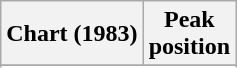<table class="wikitable">
<tr>
<th>Chart (1983)</th>
<th>Peak<br>position</th>
</tr>
<tr>
</tr>
<tr>
</tr>
</table>
